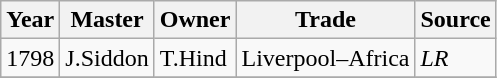<table class=" wikitable">
<tr>
<th>Year</th>
<th>Master</th>
<th>Owner</th>
<th>Trade</th>
<th>Source</th>
</tr>
<tr>
<td>1798</td>
<td>J.Siddon</td>
<td>T.Hind</td>
<td>Liverpool–Africa</td>
<td><em>LR</em></td>
</tr>
<tr>
</tr>
</table>
